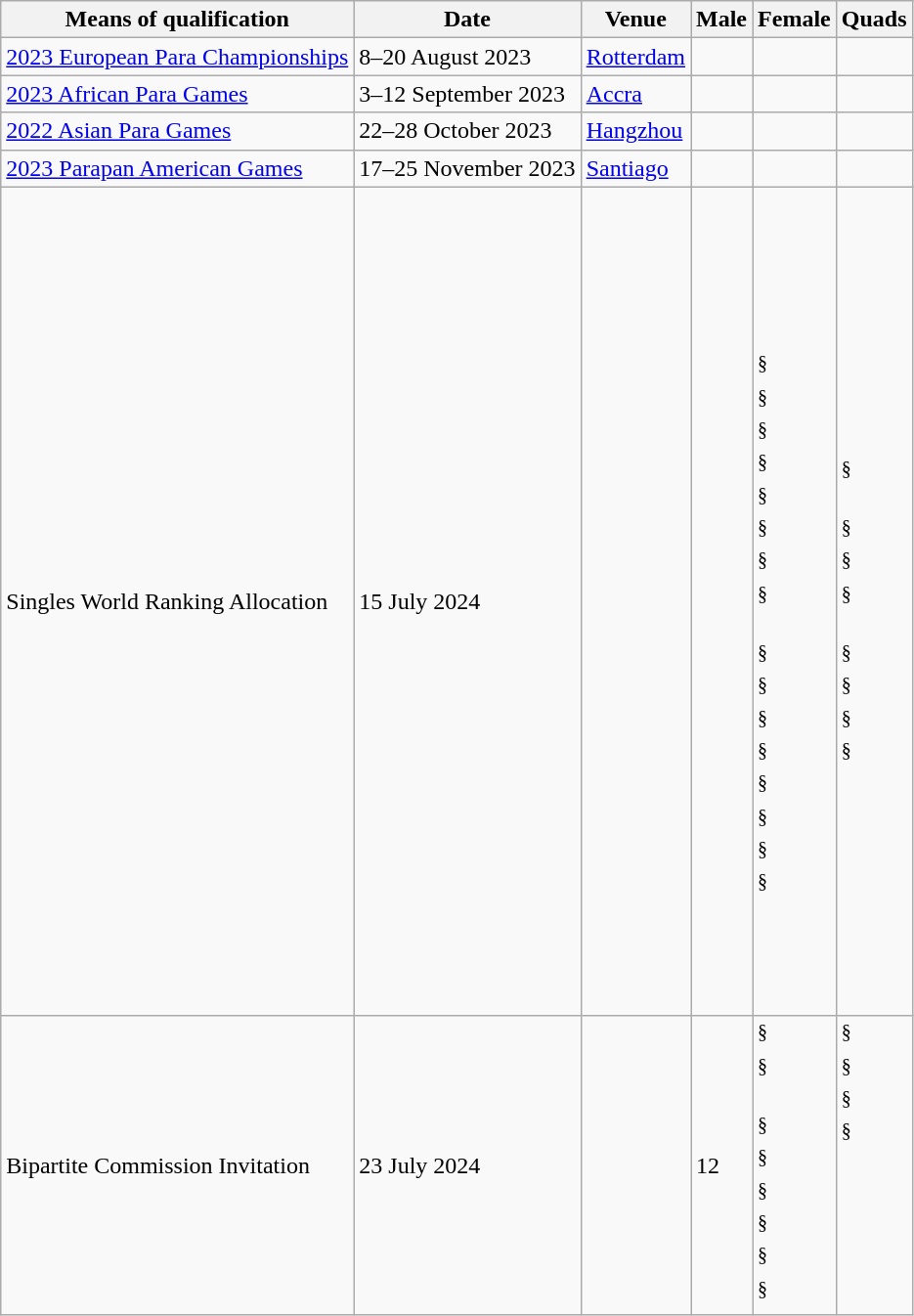<table class="wikitable">
<tr>
<th>Means of qualification</th>
<th>Date</th>
<th>Venue</th>
<th>Male</th>
<th>Female</th>
<th>Quads</th>
</tr>
<tr>
<td><a href='#'>2023 European Para Championships</a></td>
<td>8–20 August 2023</td>
<td> <a href='#'>Rotterdam</a></td>
<td></td>
<td></td>
<td></td>
</tr>
<tr>
<td><a href='#'>2023 African Para Games</a></td>
<td>3–12 September 2023</td>
<td> <a href='#'>Accra</a></td>
<td></td>
<td></td>
<td></td>
</tr>
<tr>
<td><a href='#'>2022 Asian Para Games</a></td>
<td>22–28 October 2023</td>
<td> <a href='#'>Hangzhou</a></td>
<td></td>
<td></td>
<td></td>
</tr>
<tr>
<td><a href='#'>2023 Parapan American Games</a></td>
<td>17–25 November 2023</td>
<td> <a href='#'>Santiago</a></td>
<td></td>
<td></td>
<td></td>
</tr>
<tr>
<td>Singles World Ranking Allocation</td>
<td>15 July 2024</td>
<td></td>
<td><br><br><br><br><br><br><br><br><br><br><br><br><br><br><br><br><br><br><br><br><br><br><br><br><br><br><br><br><br><br><br></td>
<td><br><br><sup>§</sup><br><sup>§</sup><br><sup>§</sup><br><sup>§</sup><br><sup>§</sup><br><sup>§</sup><br><sup>§</sup><br><sup>§</sup><br><br><sup>§</sup><br><sup>§</sup><br><sup>§</sup><br><sup>§</sup><br><sup>§</sup><br><sup>§</sup><br><sup>§</sup><br><sup>§</sup><br></td>
<td><br><sup>§</sup><br><br><sup>§</sup><br><sup>§</sup><br><sup>§</sup><br><br><sup>§</sup><br><sup>§</sup><br><sup>§</sup><br><sup>§</sup><br></td>
</tr>
<tr>
<td>Bipartite Commission Invitation</td>
<td>23 July 2024</td>
<td></td>
<td align="left">12</td>
<td align="left"><sup>§</sup><br><sup>§</sup><br><br><sup>§</sup><br><sup>§</sup><br><sup>§</sup><br><sup>§</sup><br><sup>§</sup><br>
<sup>§</sup><br></td>
<td valign=top><sup>§</sup><br><sup>§</sup><br><sup>§</sup><br><sup>§</sup></td>
</tr>
</table>
